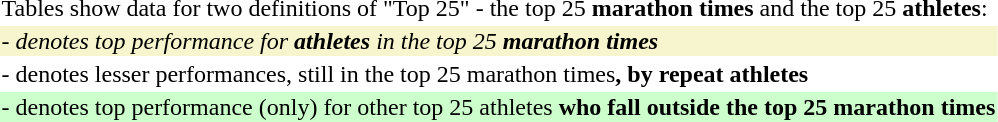<table style="wikitable">
<tr>
<td>Tables show data for two definitions of "Top 25" - the top 25 <strong>marathon times</strong> and the top 25 <strong>athletes</strong>:</td>
</tr>
<tr>
<td style="background: #f6F5CE";"><em>- denotes top performance for <strong>athletes</strong> in the top 25 <strong>marathon times<strong><em></td>
</tr>
<tr>
<td></em>- denotes lesser performances, still in the top 25 </strong>marathon times<strong>, by repeat athletes<em></td>
</tr>
<tr>
<td style="background: #CCFFCC";"></em>- denotes top performance (only) for other top 25 </strong>athletes<strong> who fall outside the top 25 marathon times<em></td>
</tr>
</table>
